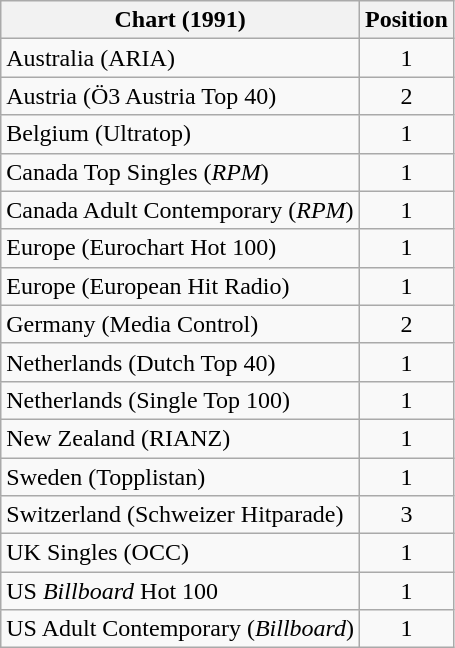<table class="wikitable sortable">
<tr>
<th>Chart (1991)</th>
<th>Position</th>
</tr>
<tr>
<td>Australia (ARIA)</td>
<td align="center">1</td>
</tr>
<tr>
<td>Austria (Ö3 Austria Top 40)</td>
<td align="center">2</td>
</tr>
<tr>
<td>Belgium (Ultratop)</td>
<td align="center">1</td>
</tr>
<tr>
<td>Canada Top Singles (<em>RPM</em>)</td>
<td align="center">1</td>
</tr>
<tr>
<td>Canada Adult Contemporary (<em>RPM</em>)</td>
<td align="center">1</td>
</tr>
<tr>
<td>Europe (Eurochart Hot 100)</td>
<td align="center">1</td>
</tr>
<tr>
<td>Europe (European Hit Radio)</td>
<td align="center">1</td>
</tr>
<tr>
<td>Germany (Media Control)</td>
<td align="center">2</td>
</tr>
<tr>
<td>Netherlands (Dutch Top 40)</td>
<td align="center">1</td>
</tr>
<tr>
<td>Netherlands (Single Top 100)</td>
<td align="center">1</td>
</tr>
<tr>
<td>New Zealand (RIANZ)</td>
<td align="center">1</td>
</tr>
<tr>
<td>Sweden (Topplistan)</td>
<td align="center">1</td>
</tr>
<tr>
<td>Switzerland (Schweizer Hitparade)</td>
<td align="center">3</td>
</tr>
<tr>
<td>UK Singles (OCC)</td>
<td align="center">1</td>
</tr>
<tr>
<td>US <em>Billboard</em> Hot 100</td>
<td align="center">1</td>
</tr>
<tr>
<td>US Adult Contemporary (<em>Billboard</em>)</td>
<td align="center">1</td>
</tr>
</table>
